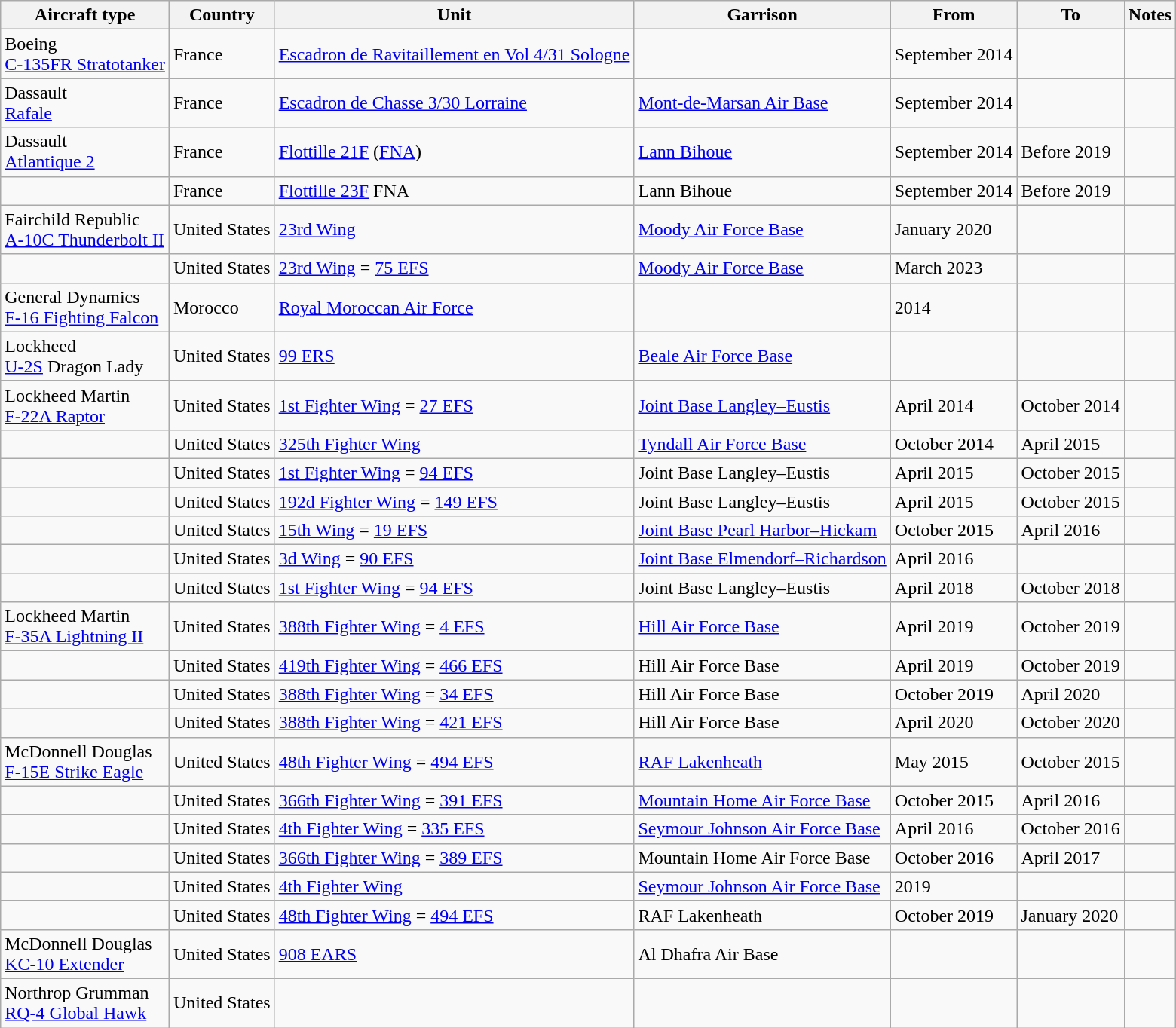<table class="wikitable">
<tr>
<th>Aircraft type</th>
<th>Country</th>
<th>Unit</th>
<th>Garrison</th>
<th>From</th>
<th>To</th>
<th>Notes</th>
</tr>
<tr>
<td>Boeing<br><a href='#'>C-135FR Stratotanker</a></td>
<td>France</td>
<td><a href='#'>Escadron de Ravitaillement en Vol 4/31 Sologne</a></td>
<td></td>
<td>September 2014</td>
<td></td>
<td></td>
</tr>
<tr>
<td>Dassault<br><a href='#'>Rafale</a></td>
<td>France</td>
<td><a href='#'>Escadron de Chasse 3/30 Lorraine</a></td>
<td><a href='#'>Mont-de-Marsan Air Base</a></td>
<td>September 2014</td>
<td></td>
<td></td>
</tr>
<tr>
<td>Dassault<br><a href='#'>Atlantique 2</a></td>
<td>France</td>
<td><a href='#'>Flottille 21F</a> (<a href='#'>FNA</a>)</td>
<td><a href='#'>Lann Bihoue</a></td>
<td>September 2014</td>
<td>Before 2019</td>
<td></td>
</tr>
<tr>
<td></td>
<td>France</td>
<td><a href='#'>Flottille 23F</a> FNA</td>
<td>Lann Bihoue</td>
<td>September 2014</td>
<td>Before 2019</td>
<td></td>
</tr>
<tr>
<td>Fairchild Republic<br><a href='#'>A-10C Thunderbolt II</a></td>
<td>United States</td>
<td><a href='#'>23rd Wing</a></td>
<td><a href='#'>Moody Air Force Base</a></td>
<td>January 2020</td>
<td></td>
<td></td>
</tr>
<tr>
<td></td>
<td>United States</td>
<td><a href='#'>23rd Wing</a> = <a href='#'>75 EFS</a></td>
<td><a href='#'>Moody Air Force Base</a></td>
<td>March 2023</td>
<td></td>
<td></td>
</tr>
<tr>
<td>General Dynamics<br><a href='#'>F-16 Fighting Falcon</a></td>
<td>Morocco</td>
<td><a href='#'>Royal Moroccan Air Force</a></td>
<td></td>
<td>2014</td>
<td></td>
<td></td>
</tr>
<tr>
<td>Lockheed<br><a href='#'>U-2S</a> Dragon Lady</td>
<td>United States</td>
<td><a href='#'>99 ERS</a></td>
<td><a href='#'>Beale Air Force Base</a></td>
<td></td>
<td></td>
<td></td>
</tr>
<tr>
<td>Lockheed Martin<br><a href='#'>F-22A Raptor</a></td>
<td>United States</td>
<td><a href='#'>1st Fighter Wing</a> = <a href='#'>27 EFS</a></td>
<td><a href='#'>Joint Base Langley–Eustis</a></td>
<td>April 2014</td>
<td>October 2014</td>
<td></td>
</tr>
<tr>
<td></td>
<td>United States</td>
<td><a href='#'>325th Fighter Wing</a></td>
<td><a href='#'>Tyndall Air Force Base</a></td>
<td>October 2014</td>
<td>April 2015</td>
<td></td>
</tr>
<tr>
<td></td>
<td>United States</td>
<td><a href='#'>1st Fighter Wing</a> = <a href='#'>94 EFS</a></td>
<td>Joint Base Langley–Eustis</td>
<td>April 2015</td>
<td>October 2015</td>
<td></td>
</tr>
<tr>
<td></td>
<td>United States</td>
<td><a href='#'>192d Fighter Wing</a> = <a href='#'>149 EFS</a></td>
<td>Joint Base Langley–Eustis</td>
<td>April 2015</td>
<td>October 2015</td>
<td></td>
</tr>
<tr>
<td></td>
<td>United States</td>
<td><a href='#'>15th Wing</a> = <a href='#'>19 EFS</a></td>
<td><a href='#'>Joint Base Pearl Harbor–Hickam</a></td>
<td>October 2015</td>
<td>April 2016</td>
<td></td>
</tr>
<tr>
<td></td>
<td>United States</td>
<td><a href='#'>3d Wing</a> = <a href='#'>90 EFS</a></td>
<td><a href='#'>Joint Base Elmendorf–Richardson</a></td>
<td>April 2016</td>
<td></td>
<td></td>
</tr>
<tr>
<td></td>
<td>United States</td>
<td><a href='#'>1st Fighter Wing</a> = <a href='#'>94 EFS</a></td>
<td>Joint Base Langley–Eustis</td>
<td>April 2018</td>
<td>October 2018</td>
<td></td>
</tr>
<tr>
<td>Lockheed Martin<br><a href='#'>F-35A Lightning II</a></td>
<td>United States</td>
<td><a href='#'>388th Fighter Wing</a> = <a href='#'>4 EFS</a></td>
<td><a href='#'>Hill Air Force Base</a></td>
<td>April 2019</td>
<td>October 2019</td>
<td></td>
</tr>
<tr>
<td></td>
<td>United States</td>
<td><a href='#'>419th Fighter Wing</a> = <a href='#'>466 EFS</a></td>
<td>Hill Air Force Base</td>
<td>April 2019</td>
<td>October 2019</td>
<td></td>
</tr>
<tr>
<td></td>
<td>United States</td>
<td><a href='#'>388th Fighter Wing</a> = <a href='#'>34 EFS</a></td>
<td>Hill Air Force Base</td>
<td>October 2019</td>
<td>April 2020</td>
<td></td>
</tr>
<tr>
<td></td>
<td>United States</td>
<td><a href='#'>388th Fighter Wing</a> = <a href='#'>421 EFS</a></td>
<td>Hill Air Force Base</td>
<td>April 2020</td>
<td>October 2020</td>
<td></td>
</tr>
<tr>
<td>McDonnell Douglas<br><a href='#'>F-15E Strike Eagle</a></td>
<td>United States</td>
<td><a href='#'>48th Fighter Wing</a> = <a href='#'>494 EFS</a></td>
<td><a href='#'>RAF Lakenheath</a></td>
<td>May 2015</td>
<td>October 2015</td>
<td></td>
</tr>
<tr>
<td></td>
<td>United States</td>
<td><a href='#'>366th Fighter Wing</a> = <a href='#'>391 EFS</a></td>
<td><a href='#'>Mountain Home Air Force Base</a></td>
<td>October 2015</td>
<td>April 2016</td>
<td></td>
</tr>
<tr>
<td></td>
<td>United States</td>
<td><a href='#'>4th Fighter Wing</a> = <a href='#'>335 EFS</a></td>
<td><a href='#'>Seymour Johnson Air Force Base</a></td>
<td>April 2016</td>
<td>October 2016</td>
<td></td>
</tr>
<tr>
<td></td>
<td>United States</td>
<td><a href='#'>366th Fighter Wing</a> = <a href='#'>389 EFS</a></td>
<td>Mountain Home Air Force Base</td>
<td>October 2016</td>
<td>April 2017</td>
<td></td>
</tr>
<tr>
<td></td>
<td>United States</td>
<td><a href='#'>4th Fighter Wing</a></td>
<td><a href='#'>Seymour Johnson Air Force Base</a></td>
<td>2019</td>
<td></td>
<td></td>
</tr>
<tr>
<td></td>
<td>United States</td>
<td><a href='#'>48th Fighter Wing</a> = <a href='#'>494 EFS</a></td>
<td>RAF Lakenheath</td>
<td>October 2019</td>
<td>January 2020</td>
<td></td>
</tr>
<tr>
<td>McDonnell Douglas<br><a href='#'>KC-10 Extender</a></td>
<td>United States</td>
<td><a href='#'>908 EARS</a></td>
<td>Al Dhafra Air Base</td>
<td></td>
<td></td>
<td></td>
</tr>
<tr>
<td>Northrop Grumman<br><a href='#'>RQ-4 Global Hawk</a></td>
<td>United States</td>
<td></td>
<td></td>
<td></td>
<td></td>
<td></td>
</tr>
</table>
